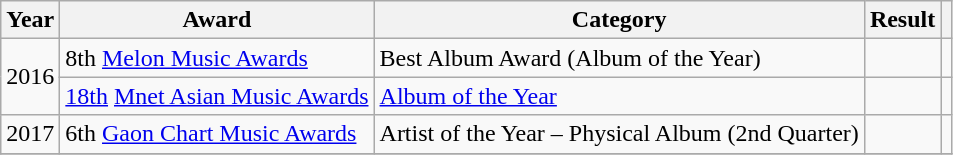<table class="wikitable">
<tr>
<th>Year</th>
<th>Award</th>
<th>Category</th>
<th>Result</th>
<th></th>
</tr>
<tr>
<td rowspan="2">2016</td>
<td>8th <a href='#'>Melon Music Awards</a></td>
<td>Best Album Award (Album of the Year)</td>
<td></td>
<td style="text-align:center;"></td>
</tr>
<tr>
<td><a href='#'>18th</a> <a href='#'>Mnet Asian Music Awards</a></td>
<td><a href='#'>Album of the Year</a></td>
<td></td>
<td style="text-align:center;"></td>
</tr>
<tr>
<td>2017</td>
<td>6th <a href='#'>Gaon Chart Music Awards</a></td>
<td>Artist of the Year – Physical Album (2nd Quarter)</td>
<td></td>
<td style="text-align:center;"></td>
</tr>
<tr>
</tr>
</table>
